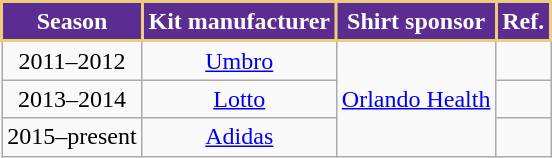<table class="wikitable" style="text-align: center; float:right; margin:0 0 0 1em;">
<tr>
<th style="background:#5C2D91; color:#FFFFFF; border:2px solid #EBCD7D;">Season</th>
<th style="background:#5C2D91; color:#FFFFFF; border:2px solid #EBCD7D;">Kit manufacturer</th>
<th style="background:#5C2D91; color:#FFFFFF; border:2px solid #EBCD7D;">Shirt sponsor</th>
<th style="background:#5C2D91; color:#FFFFFF; border:2px solid #EBCD7D;">Ref.</th>
</tr>
<tr>
<td>2011–2012</td>
<td><a href='#'>Umbro</a></td>
<td rowspan = 3><a href='#'>Orlando Health</a></td>
<td></td>
</tr>
<tr>
<td>2013–2014</td>
<td><a href='#'>Lotto</a></td>
<td></td>
</tr>
<tr>
<td>2015–present</td>
<td><a href='#'>Adidas</a></td>
<td></td>
</tr>
</table>
